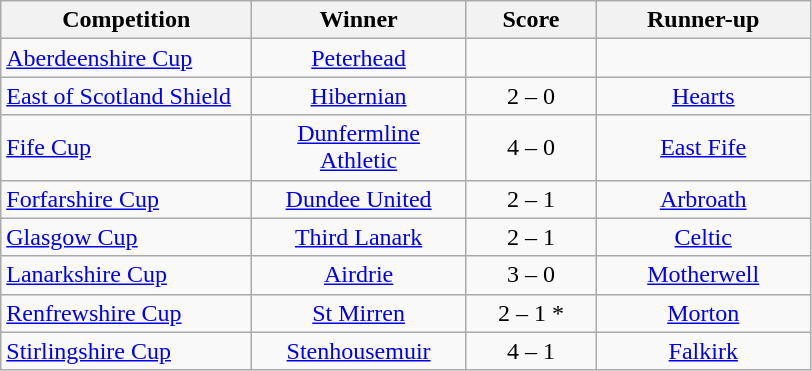<table class="wikitable" style="text-align: center;">
<tr>
<th width=160>Competition</th>
<th width=135>Winner</th>
<th width=80>Score</th>
<th width=135>Runner-up</th>
</tr>
<tr>
<td align=left><a href='#'>Aberdeenshire Cup</a></td>
<td><a href='#'>Peterhead</a></td>
<td></td>
<td></td>
</tr>
<tr>
<td align=left><a href='#'>East of Scotland Shield</a></td>
<td><a href='#'>Hibernian</a></td>
<td>2 – 0</td>
<td><a href='#'>Hearts</a></td>
</tr>
<tr>
<td align=left><a href='#'>Fife Cup</a></td>
<td><a href='#'>Dunfermline Athletic</a></td>
<td>4 – 0</td>
<td><a href='#'>East Fife</a></td>
</tr>
<tr>
<td align=left><a href='#'>Forfarshire Cup</a></td>
<td><a href='#'>Dundee United</a></td>
<td>2 – 1</td>
<td><a href='#'>Arbroath</a></td>
</tr>
<tr>
<td align=left><a href='#'>Glasgow Cup</a></td>
<td><a href='#'>Third Lanark</a></td>
<td>2 – 1</td>
<td><a href='#'>Celtic</a></td>
</tr>
<tr>
<td align=left><a href='#'>Lanarkshire Cup</a></td>
<td><a href='#'>Airdrie</a></td>
<td>3 – 0</td>
<td><a href='#'>Motherwell</a></td>
</tr>
<tr>
<td align=left><a href='#'>Renfrewshire Cup</a></td>
<td><a href='#'>St Mirren</a></td>
<td>2 – 1 *</td>
<td><a href='#'>Morton</a></td>
</tr>
<tr>
<td align=left><a href='#'>Stirlingshire Cup</a></td>
<td><a href='#'>Stenhousemuir</a></td>
<td>4 – 1</td>
<td><a href='#'>Falkirk</a></td>
</tr>
</table>
